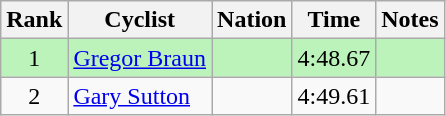<table class="wikitable sortable" style=text-align:center>
<tr>
<th>Rank</th>
<th>Cyclist</th>
<th>Nation</th>
<th>Time</th>
<th>Notes</th>
</tr>
<tr bgcolor=bbf3bb>
<td>1</td>
<td align=left data=sort-value="Braun, Gregor"><a href='#'>Gregor Braun</a></td>
<td align=left></td>
<td>4:48.67</td>
<td></td>
</tr>
<tr>
<td>2</td>
<td align=left data=sort-value="Sutton, Gary"><a href='#'>Gary Sutton</a></td>
<td align=left></td>
<td>4:49.61</td>
<td></td>
</tr>
</table>
